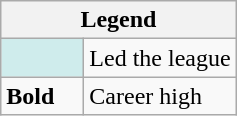<table class="wikitable mw-collapsible">
<tr>
<th colspan="2">Legend</th>
</tr>
<tr>
<td style="background:#cfecec; width:3em;"></td>
<td>Led the league</td>
</tr>
<tr>
<td><strong>Bold</strong></td>
<td>Career high</td>
</tr>
</table>
